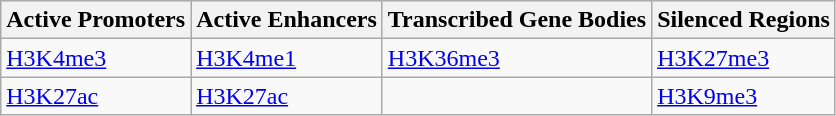<table class="wikitable">
<tr>
<th>Active Promoters</th>
<th>Active Enhancers</th>
<th>Transcribed Gene Bodies</th>
<th>Silenced Regions</th>
</tr>
<tr>
<td><a href='#'>H3K4me3</a></td>
<td><a href='#'>H3K4me1</a></td>
<td><a href='#'>H3K36me3</a></td>
<td><a href='#'>H3K27me3</a></td>
</tr>
<tr>
<td><a href='#'>H3K27ac</a></td>
<td><a href='#'>H3K27ac</a></td>
<td></td>
<td><a href='#'>H3K9me3</a></td>
</tr>
</table>
